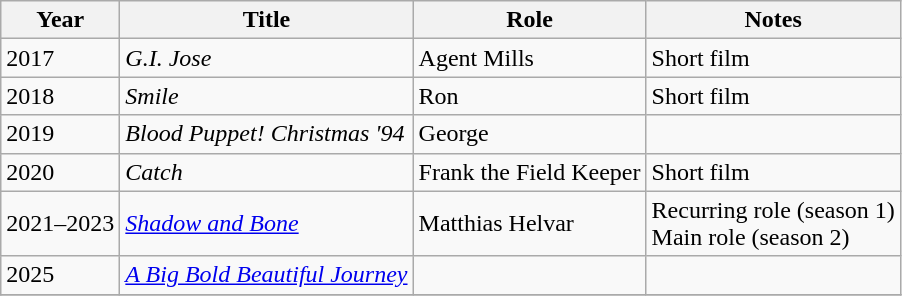<table class="wikitable sortable">
<tr>
<th>Year</th>
<th>Title</th>
<th>Role</th>
<th class="unsortable">Notes</th>
</tr>
<tr>
<td>2017</td>
<td><em>G.I. Jose</em></td>
<td>Agent Mills</td>
<td>Short film</td>
</tr>
<tr>
<td>2018</td>
<td><em>Smile</em></td>
<td>Ron</td>
<td>Short film</td>
</tr>
<tr>
<td>2019</td>
<td><em>Blood Puppet! Christmas '94</em></td>
<td>George</td>
<td></td>
</tr>
<tr>
<td>2020</td>
<td><em>Catch</em></td>
<td>Frank the Field Keeper</td>
<td>Short film</td>
</tr>
<tr>
<td>2021–2023</td>
<td><em><a href='#'>Shadow and Bone</a></em></td>
<td>Matthias Helvar</td>
<td>Recurring role (season 1)<br>Main role (season 2)</td>
</tr>
<tr>
<td>2025</td>
<td><em><a href='#'>A Big Bold Beautiful Journey</a></em></td>
<td></td>
<td></td>
</tr>
<tr>
</tr>
</table>
